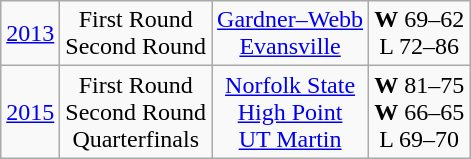<table class="wikitable">
<tr align="center">
<td><a href='#'>2013</a></td>
<td>First Round<br>Second Round</td>
<td><a href='#'>Gardner–Webb</a><br><a href='#'>Evansville</a></td>
<td><strong>W</strong> 69–62<br>L 72–86</td>
</tr>
<tr align="center">
<td><a href='#'>2015</a></td>
<td>First Round<br>Second Round<br>Quarterfinals</td>
<td><a href='#'>Norfolk State</a><br><a href='#'>High Point</a><br><a href='#'>UT Martin</a></td>
<td><strong>W</strong> 81–75<br><strong>W</strong> 66–65<br>L 69–70</td>
</tr>
</table>
